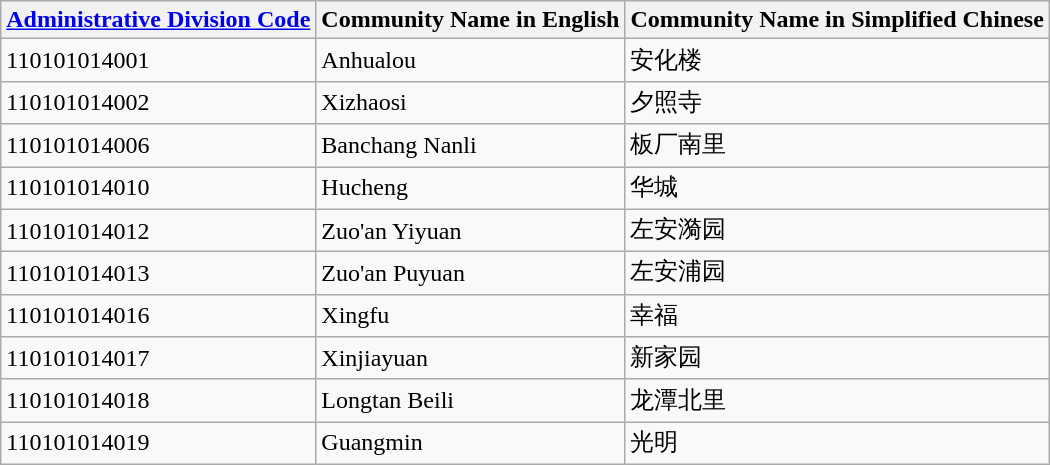<table class="wikitable sortable">
<tr>
<th><a href='#'>Administrative Division Code</a></th>
<th>Community Name in English</th>
<th>Community Name in Simplified Chinese</th>
</tr>
<tr>
<td>110101014001</td>
<td>Anhualou</td>
<td>安化楼</td>
</tr>
<tr>
<td>110101014002</td>
<td>Xizhaosi</td>
<td>夕照寺</td>
</tr>
<tr>
<td>110101014006</td>
<td>Banchang Nanli</td>
<td>板厂南里</td>
</tr>
<tr>
<td>110101014010</td>
<td>Hucheng</td>
<td>华城</td>
</tr>
<tr>
<td>110101014012</td>
<td>Zuo'an Yiyuan</td>
<td>左安漪园</td>
</tr>
<tr>
<td>110101014013</td>
<td>Zuo'an Puyuan</td>
<td>左安浦园</td>
</tr>
<tr>
<td>110101014016</td>
<td>Xingfu</td>
<td>幸福</td>
</tr>
<tr>
<td>110101014017</td>
<td>Xinjiayuan</td>
<td>新家园</td>
</tr>
<tr>
<td>110101014018</td>
<td>Longtan Beili</td>
<td>龙潭北里</td>
</tr>
<tr>
<td>110101014019</td>
<td>Guangmin</td>
<td>光明</td>
</tr>
</table>
